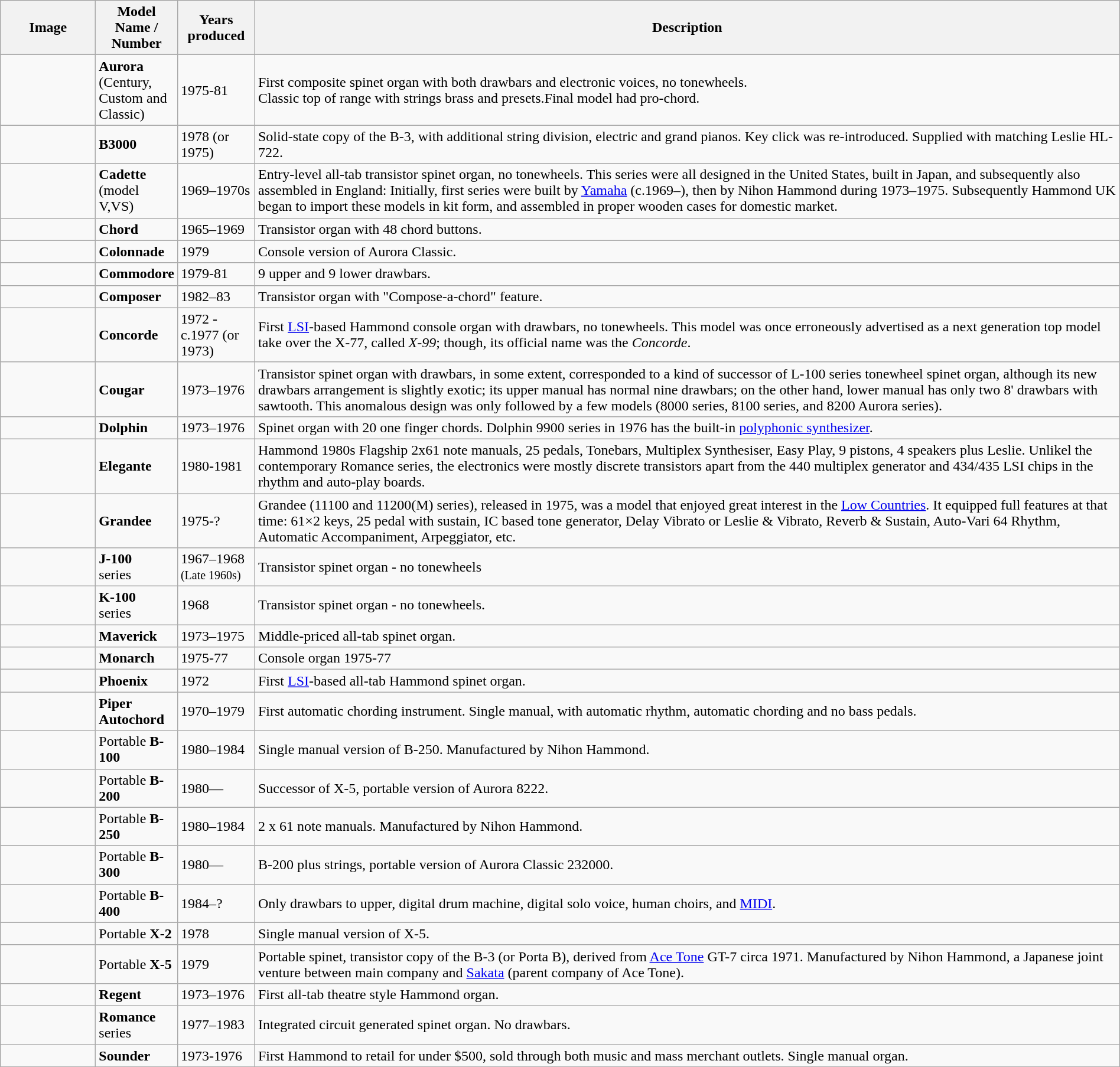<table class="wikitable sortable" style="width:100%">
<tr>
<th width="100px">Image</th>
<th width="80px">Model Name / Number</th>
<th width="80px">Years produced</th>
<th width="*">Description</th>
</tr>
<tr>
<td></td>
<td><strong>Aurora</strong> (Century, Custom and Classic)</td>
<td>1975-81</td>
<td>First composite spinet organ with both drawbars and electronic voices, no tonewheels.<br>Classic top of range with strings brass and presets.Final model had pro-chord.</td>
</tr>
<tr>
<td></td>
<td><strong>B3000</strong></td>
<td>1978 (or 1975)</td>
<td>Solid-state copy of the B-3, with additional string division, electric and grand pianos. Key click was re-introduced. Supplied with matching Leslie HL-722.</td>
</tr>
<tr>
<td></td>
<td><strong>Cadette</strong> <br>(model V,VS)</td>
<td>1969–1970s</td>
<td>Entry-level all-tab transistor spinet organ, no tonewheels.  This series were all designed in the United States, built in Japan, and subsequently also assembled in England: Initially, first series were built by <a href='#'>Yamaha</a> (c.1969–), then by Nihon Hammond during 1973–1975.  Subsequently Hammond UK began to import these models in kit form, and assembled in proper wooden cases for domestic market.</td>
</tr>
<tr>
<td></td>
<td><strong>Chord</strong> <br></td>
<td>1965–1969</td>
<td>Transistor organ with 48 chord buttons.</td>
</tr>
<tr>
<td></td>
<td><strong>Colonnade</strong></td>
<td>1979</td>
<td>Console version of Aurora Classic.</td>
</tr>
<tr>
<td></td>
<td><strong>Commodore</strong></td>
<td>1979-81</td>
<td>9 upper and 9 lower drawbars.</td>
</tr>
<tr>
<td></td>
<td><strong>Composer</strong> <br></td>
<td>1982–83</td>
<td>Transistor organ with "Compose-a-chord" feature.</td>
</tr>
<tr>
<td></td>
<td><strong>Concorde</strong></td>
<td>1972 - c.1977 (or 1973)</td>
<td>First <a href='#'>LSI</a>-based Hammond console organ with drawbars, no tonewheels. This model was once erroneously advertised as a next generation top model take over the X-77, called <em>X-99</em>; though, its official name was the <em>Concorde</em>.</td>
</tr>
<tr>
<td></td>
<td><strong>Cougar</strong></td>
<td>1973–1976</td>
<td>Transistor spinet organ with drawbars, in some extent, corresponded to a kind of successor of L-100 series tonewheel spinet organ, although its new drawbars arrangement is slightly exotic; its upper manual has normal nine drawbars; on the other hand, lower manual has only two 8' drawbars with sawtooth.  This anomalous design was only followed by a few models (8000 series, 8100 series, and 8200 Aurora series).</td>
</tr>
<tr>
<td></td>
<td><strong>Dolphin</strong></td>
<td>1973–1976</td>
<td>Spinet organ with 20 one finger chords. Dolphin 9900 series in 1976 has the built-in <a href='#'>polyphonic synthesizer</a>.</td>
</tr>
<tr>
<td></td>
<td><strong>Elegante</strong></td>
<td>1980-1981 </td>
<td>Hammond 1980s Flagship 2x61 note manuals, 25 pedals, Tonebars, Multiplex Synthesiser, Easy Play, 9 pistons, 4 speakers plus Leslie. Unlikel the contemporary Romance series, the electronics were mostly discrete transistors apart from the 440 multiplex generator and 434/435 LSI chips in the rhythm and auto-play boards.</td>
</tr>
<tr>
<td></td>
<td><strong>Grandee</strong></td>
<td>1975-?</td>
<td>Grandee (11100 and 11200(M) series), released in 1975, was a model that enjoyed great interest in the <a href='#'>Low Countries</a>. It equipped full features at that time: 61×2 keys, 25 pedal with sustain, IC based tone generator, Delay Vibrato or Leslie & Vibrato, Reverb & Sustain, Auto-Vari 64 Rhythm, Automatic Accompaniment, Arpeggiator, etc.</td>
</tr>
<tr>
<td></td>
<td><strong>J-100</strong> <br>series</td>
<td>1967–1968 <small>(Late 1960s)</small></td>
<td>Transistor spinet organ - no tonewheels</td>
</tr>
<tr>
<td></td>
<td><strong>K-100</strong> <br>series</td>
<td><span>1968</span></td>
<td>Transistor spinet organ - no tonewheels.</td>
</tr>
<tr>
<td></td>
<td><strong>Maverick</strong></td>
<td>1973–1975</td>
<td>Middle-priced all-tab spinet organ.</td>
</tr>
<tr>
<td></td>
<td><strong>Monarch</strong></td>
<td>1975-77</td>
<td>Console organ 1975-77</td>
</tr>
<tr>
<td></td>
<td><strong>Phoenix</strong></td>
<td>1972</td>
<td>First <a href='#'>LSI</a>-based all-tab Hammond spinet organ.</td>
</tr>
<tr>
<td></td>
<td><strong>Piper Autochord</strong></td>
<td>1970–1979</td>
<td>First automatic chording instrument. Single manual, with automatic rhythm, automatic chording and no bass pedals.</td>
</tr>
<tr>
<td></td>
<td>Portable <strong>B-100</strong></td>
<td>1980–1984</td>
<td>Single manual version of B-250. Manufactured by Nihon Hammond.</td>
</tr>
<tr>
<td></td>
<td>Portable <strong>B-200</strong></td>
<td><span>1980</span>—</td>
<td>Successor of X-5, portable version of Aurora 8222.</td>
</tr>
<tr>
<td></td>
<td>Portable <strong>B-250</strong></td>
<td>1980–1984</td>
<td>2 x 61 note manuals. Manufactured by Nihon Hammond.</td>
</tr>
<tr>
<td></td>
<td>Portable <strong>B-300</strong></td>
<td><span>1980</span>—</td>
<td>B-200 plus strings, portable version of Aurora Classic 232000.</td>
</tr>
<tr>
<td></td>
<td>Portable <strong>B-400</strong></td>
<td>1984–?</td>
<td>Only drawbars to upper, digital drum machine, digital solo voice, human choirs, and <a href='#'>MIDI</a>.</td>
</tr>
<tr>
<td></td>
<td>Portable <strong>X-2</strong></td>
<td>1978</td>
<td>Single manual version of X-5.</td>
</tr>
<tr>
<td></td>
<td>Portable <strong>X-5</strong></td>
<td>1979</td>
<td>Portable spinet, transistor copy of the B-3 (or Porta B), derived from <a href='#'>Ace Tone</a> GT-7 circa 1971.  Manufactured by Nihon Hammond, a Japanese joint venture between main company and <a href='#'>Sakata</a> (parent company of Ace Tone).</td>
</tr>
<tr>
<td></td>
<td><strong>Regent</strong></td>
<td>1973–1976</td>
<td>First all-tab theatre style Hammond organ.</td>
</tr>
<tr>
<td></td>
<td><strong>Romance</strong> series</td>
<td>1977–1983</td>
<td>Integrated circuit generated spinet organ. No drawbars.</td>
</tr>
<tr>
<td></td>
<td><strong>Sounder</strong></td>
<td>1973-1976</td>
<td>First Hammond to retail for under $500, sold through both music and mass merchant outlets. Single manual organ.</td>
</tr>
</table>
